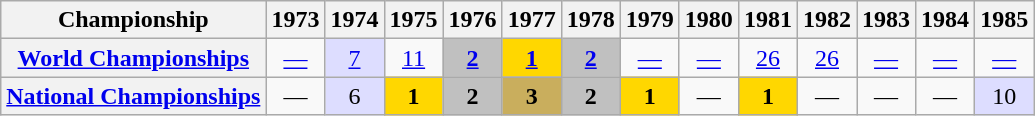<table class="wikitable plainrowheaders">
<tr>
<th>Championship</th>
<th scope="col">1973</th>
<th scope="col">1974</th>
<th scope="col">1975</th>
<th scope="col">1976</th>
<th scope="col">1977</th>
<th scope="col">1978</th>
<th scope="col">1979</th>
<th scope="col">1980</th>
<th scope="col">1981</th>
<th scope="col">1982</th>
<th scope="col">1983</th>
<th scope="col">1984</th>
<th scope="col">1985</th>
</tr>
<tr style="text-align:center;">
<th scope="row"> <a href='#'>World Championships</a></th>
<td><a href='#'>—</a></td>
<td style="background:#ddf;"><a href='#'>7</a></td>
<td><a href='#'>11</a></td>
<td style="background:silver;"><a href='#'><strong>2</strong></a></td>
<td style="background:gold;"><a href='#'><strong>1</strong></a></td>
<td style="background:silver;"><a href='#'><strong>2</strong></a></td>
<td><a href='#'>—</a></td>
<td><a href='#'>—</a></td>
<td><a href='#'>26</a></td>
<td><a href='#'>26</a></td>
<td><a href='#'>—</a></td>
<td><a href='#'>—</a></td>
<td><a href='#'>—</a></td>
</tr>
<tr style="text-align:center;">
<th scope="row"> <a href='#'>National Championships</a></th>
<td>—</td>
<td style="background:#ddf;">6</td>
<td style="background:gold;"><strong>1</strong></td>
<td style="background:silver;"><strong>2</strong></td>
<td style="background:#C9AE5D;"><strong>3</strong></td>
<td style="background:silver;"><strong>2</strong></td>
<td style="background:gold;"><strong>1</strong></td>
<td>—</td>
<td style="background:gold;"><strong>1</strong></td>
<td>—</td>
<td>—</td>
<td>—</td>
<td style="background:#ddf;">10</td>
</tr>
</table>
